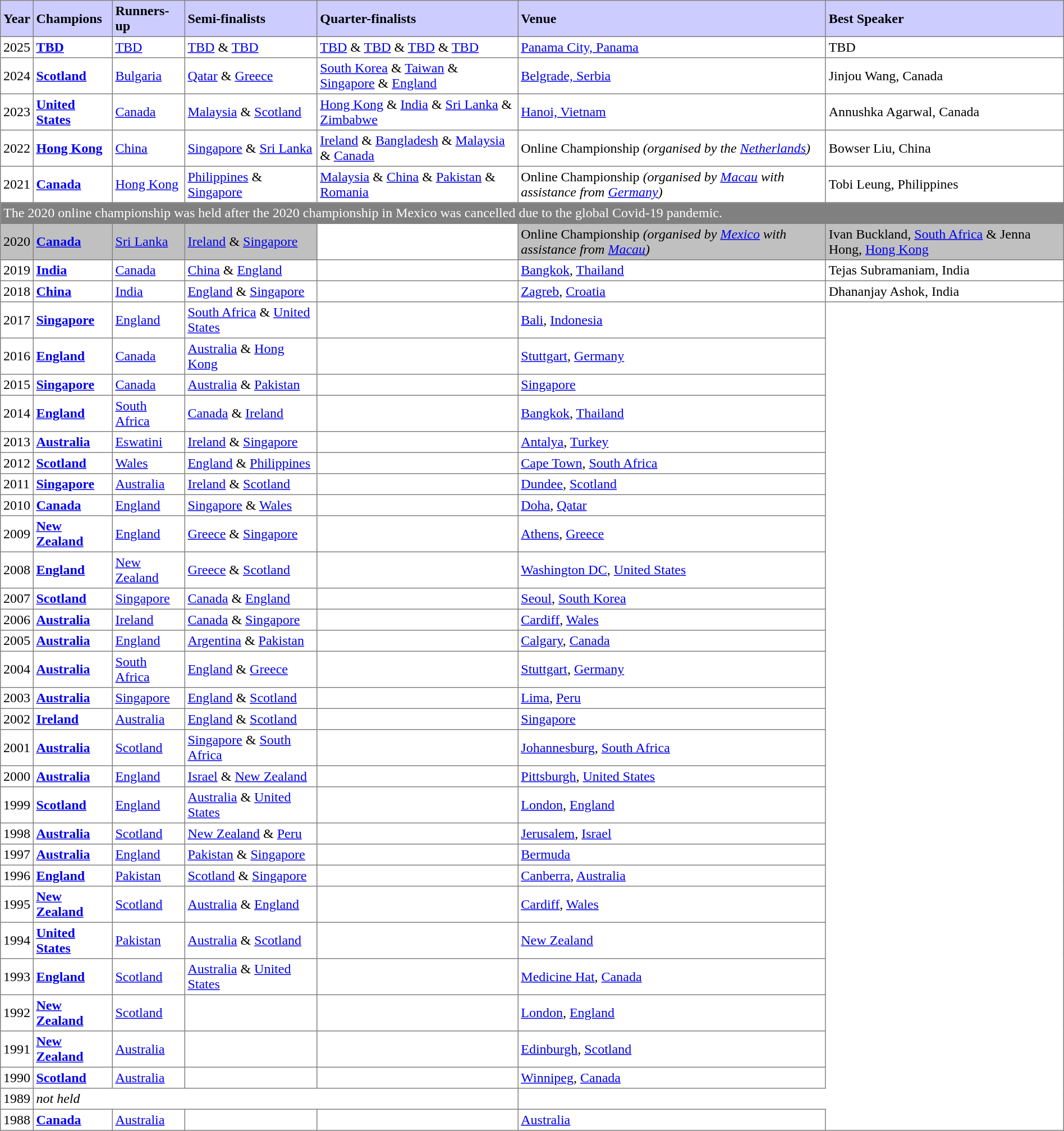<table border=1 cellpadding=3 style="border-collapse: collapse;">
<tr bgcolor="#ccccff">
<td><strong>Year</strong></td>
<td><strong>Champions</strong></td>
<td><strong>Runners-up</strong></td>
<td><strong>Semi-finalists</strong></td>
<td><strong>Quarter-finalists</strong></td>
<td><strong>Venue</strong></td>
<td><strong>Best Speaker</strong></td>
</tr>
<tr>
<td>2025</td>
<td><strong><a href='#'>TBD</a></strong></td>
<td><a href='#'>TBD</a></td>
<td><a href='#'>TBD</a> & <a href='#'>TBD</a></td>
<td><a href='#'>TBD</a> & <a href='#'>TBD</a> & <a href='#'>TBD</a> & <a href='#'>TBD</a></td>
<td><a href='#'>Panama City, Panama</a></td>
<td>TBD</td>
</tr>
<tr>
<td>2024</td>
<td><strong> <a href='#'>Scotland</a> </strong></td>
<td><a href='#'>Bulgaria</a></td>
<td><a href='#'>Qatar</a> & <a href='#'>Greece</a></td>
<td><a href='#'>South Korea</a> & <a href='#'>Taiwan</a> & <a href='#'>Singapore</a> & <a href='#'>England</a></td>
<td><a href='#'>Belgrade, Serbia</a></td>
<td>Jinjou Wang, Canada</td>
</tr>
<tr>
<td>2023</td>
<td><strong><a href='#'>United States</a></strong></td>
<td><a href='#'>Canada</a></td>
<td><a href='#'>Malaysia</a> & <a href='#'>Scotland</a></td>
<td><a href='#'>Hong Kong</a> & <a href='#'>India</a> & <a href='#'>Sri Lanka</a> & <a href='#'>Zimbabwe</a></td>
<td><a href='#'>Hanoi, Vietnam</a></td>
<td>Annushka Agarwal, Canada</td>
</tr>
<tr>
<td>2022</td>
<td><strong><a href='#'>Hong Kong</a></strong></td>
<td><a href='#'>China</a></td>
<td><a href='#'>Singapore</a> & <a href='#'>Sri Lanka</a></td>
<td><a href='#'>Ireland</a> & <a href='#'>Bangladesh</a> & <a href='#'>Malaysia</a> & <a href='#'>Canada</a></td>
<td>Online Championship <span><em>(organised by the <a href='#'>Netherlands</a>)</em></span></td>
<td>Bowser Liu, China</td>
</tr>
<tr>
<td>2021</td>
<td><strong><a href='#'>Canada</a></strong></td>
<td><a href='#'>Hong Kong</a></td>
<td><a href='#'>Philippines</a> & <a href='#'>Singapore</a></td>
<td><a href='#'>Malaysia</a> & <a href='#'>China</a> & <a href='#'>Pakistan</a> & <a href='#'>Romania</a></td>
<td>Online Championship <span><em>(organised by <a href='#'>Macau</a> with assistance from <a href='#'>Germany</a>)</em></span></td>
<td>Tobi Leung, Philippines</td>
</tr>
<tr>
<td colspan="7" style="background:gray; color:white;"><span>The 2020 online championship was held after the 2020 championship in Mexico was cancelled due to the global Covid-19 pandemic.</span></td>
</tr>
<tr>
<td style="background:silver">2020</td>
<td style="background:silver"><strong><a href='#'>Canada</a></strong></td>
<td style="background:silver"><a href='#'>Sri Lanka</a></td>
<td style="background:silver"><a href='#'>Ireland</a> & <a href='#'>Singapore</a></td>
<td></td>
<td style="background:silver">Online Championship <span><em>(organised by <a href='#'>Mexico</a> with assistance from <a href='#'>Macau</a>)</em></span></td>
<td style="background:silver">Ivan Buckland, <a href='#'>South Africa</a> & Jenna Hong, <a href='#'>Hong Kong</a></td>
</tr>
<tr>
<td>2019</td>
<td><strong><a href='#'>India</a></strong></td>
<td><a href='#'>Canada</a></td>
<td><a href='#'>China</a> & <a href='#'>England</a></td>
<td></td>
<td><a href='#'>Bangkok</a>, <a href='#'>Thailand</a></td>
<td>Tejas Subramaniam, India</td>
</tr>
<tr>
<td>2018</td>
<td><strong><a href='#'>China</a></strong></td>
<td><a href='#'>India</a></td>
<td><a href='#'>England</a> & <a href='#'>Singapore</a></td>
<td></td>
<td><a href='#'>Zagreb</a>, <a href='#'>Croatia</a></td>
<td>Dhananjay Ashok, India</td>
</tr>
<tr>
<td>2017</td>
<td><strong><a href='#'>Singapore</a></strong></td>
<td><a href='#'>England</a></td>
<td><a href='#'>South Africa</a> & <a href='#'>United States</a></td>
<td></td>
<td><a href='#'>Bali</a>, <a href='#'>Indonesia</a></td>
</tr>
<tr>
<td>2016</td>
<td><strong><a href='#'>England</a></strong></td>
<td><a href='#'>Canada</a></td>
<td><a href='#'>Australia</a> & <a href='#'>Hong Kong</a></td>
<td></td>
<td><a href='#'>Stuttgart</a>, <a href='#'>Germany</a></td>
</tr>
<tr>
<td>2015</td>
<td><strong><a href='#'>Singapore</a></strong></td>
<td><a href='#'>Canada</a></td>
<td><a href='#'>Australia</a> & <a href='#'>Pakistan</a></td>
<td></td>
<td><a href='#'>Singapore</a></td>
</tr>
<tr>
<td>2014</td>
<td><strong><a href='#'>England</a></strong></td>
<td><a href='#'>South Africa</a></td>
<td><a href='#'>Canada</a> & <a href='#'>Ireland</a></td>
<td></td>
<td><a href='#'>Bangkok</a>, <a href='#'>Thailand</a></td>
</tr>
<tr>
<td>2013</td>
<td><strong><a href='#'>Australia</a></strong></td>
<td><a href='#'>Eswatini</a></td>
<td><a href='#'>Ireland</a> & <a href='#'>Singapore</a></td>
<td></td>
<td><a href='#'>Antalya</a>, <a href='#'>Turkey</a></td>
</tr>
<tr>
<td>2012</td>
<td><strong><a href='#'>Scotland</a></strong></td>
<td><a href='#'>Wales</a></td>
<td><a href='#'>England</a> & <a href='#'>Philippines</a></td>
<td></td>
<td><a href='#'>Cape Town</a>, <a href='#'>South Africa</a></td>
</tr>
<tr>
<td>2011</td>
<td><strong><a href='#'>Singapore</a></strong></td>
<td><a href='#'>Australia</a></td>
<td><a href='#'>Ireland</a> & <a href='#'>Scotland</a></td>
<td></td>
<td><a href='#'>Dundee</a>, <a href='#'>Scotland</a></td>
</tr>
<tr>
<td>2010</td>
<td><strong><a href='#'>Canada</a></strong></td>
<td><a href='#'>England</a></td>
<td><a href='#'>Singapore</a> & <a href='#'>Wales</a></td>
<td></td>
<td><a href='#'>Doha</a>, <a href='#'>Qatar</a></td>
</tr>
<tr>
<td>2009</td>
<td><strong><a href='#'>New Zealand</a></strong></td>
<td><a href='#'>England</a></td>
<td><a href='#'>Greece</a> & <a href='#'>Singapore</a></td>
<td></td>
<td><a href='#'>Athens</a>, <a href='#'>Greece</a></td>
</tr>
<tr>
<td>2008</td>
<td><strong><a href='#'>England</a></strong></td>
<td><a href='#'>New Zealand</a></td>
<td><a href='#'>Greece</a> & <a href='#'>Scotland</a></td>
<td></td>
<td><a href='#'>Washington DC</a>, <a href='#'>United States</a></td>
</tr>
<tr>
<td>2007</td>
<td><strong><a href='#'>Scotland</a></strong></td>
<td><a href='#'>Singapore</a></td>
<td><a href='#'>Canada</a> & <a href='#'>England</a></td>
<td></td>
<td><a href='#'>Seoul</a>, <a href='#'>South Korea</a></td>
</tr>
<tr>
<td>2006</td>
<td><strong><a href='#'>Australia</a></strong></td>
<td><a href='#'>Ireland</a></td>
<td><a href='#'>Canada</a> & <a href='#'>Singapore</a></td>
<td></td>
<td><a href='#'>Cardiff</a>, <a href='#'>Wales</a></td>
</tr>
<tr>
<td>2005</td>
<td><strong><a href='#'>Australia</a></strong></td>
<td><a href='#'>England</a></td>
<td><a href='#'>Argentina</a> & <a href='#'>Pakistan</a></td>
<td></td>
<td><a href='#'>Calgary</a>, <a href='#'>Canada</a></td>
</tr>
<tr>
<td>2004</td>
<td><strong><a href='#'>Australia</a></strong></td>
<td><a href='#'>South Africa</a></td>
<td><a href='#'>England</a> & <a href='#'>Greece</a></td>
<td></td>
<td><a href='#'>Stuttgart</a>, <a href='#'>Germany</a></td>
</tr>
<tr>
<td>2003</td>
<td><strong><a href='#'>Australia</a></strong></td>
<td><a href='#'>Singapore</a></td>
<td><a href='#'>England</a> & <a href='#'>Scotland</a></td>
<td></td>
<td><a href='#'>Lima</a>, <a href='#'>Peru</a></td>
</tr>
<tr>
<td>2002</td>
<td><strong><a href='#'>Ireland</a></strong></td>
<td><a href='#'>Australia</a></td>
<td><a href='#'>England</a> & <a href='#'>Scotland</a></td>
<td></td>
<td><a href='#'>Singapore</a></td>
</tr>
<tr>
<td>2001</td>
<td><strong><a href='#'>Australia</a></strong></td>
<td><a href='#'>Scotland</a></td>
<td><a href='#'>Singapore</a> & <a href='#'>South Africa</a></td>
<td></td>
<td><a href='#'>Johannesburg</a>, <a href='#'>South Africa</a></td>
</tr>
<tr>
<td>2000</td>
<td><strong><a href='#'>Australia</a></strong></td>
<td><a href='#'>England</a></td>
<td><a href='#'>Israel</a> & <a href='#'>New Zealand</a></td>
<td></td>
<td><a href='#'>Pittsburgh</a>, <a href='#'>United States</a></td>
</tr>
<tr>
<td>1999</td>
<td><strong><a href='#'>Scotland</a></strong></td>
<td><a href='#'>England</a></td>
<td><a href='#'>Australia</a> & <a href='#'>United States</a></td>
<td></td>
<td><a href='#'>London</a>, <a href='#'>England</a></td>
</tr>
<tr>
<td>1998</td>
<td><strong><a href='#'>Australia</a></strong></td>
<td><a href='#'>Scotland</a></td>
<td><a href='#'>New Zealand</a> & <a href='#'>Peru</a></td>
<td></td>
<td><a href='#'>Jerusalem</a>, <a href='#'>Israel</a></td>
</tr>
<tr>
<td>1997</td>
<td><strong><a href='#'>Australia</a></strong></td>
<td><a href='#'>England</a></td>
<td><a href='#'>Pakistan</a> & <a href='#'>Singapore</a></td>
<td></td>
<td><a href='#'>Bermuda</a></td>
</tr>
<tr>
<td>1996</td>
<td><strong><a href='#'>England</a></strong></td>
<td><a href='#'>Pakistan</a></td>
<td><a href='#'>Scotland</a> & <a href='#'>Singapore</a></td>
<td></td>
<td><a href='#'>Canberra</a>, <a href='#'>Australia</a></td>
</tr>
<tr>
<td>1995</td>
<td><strong><a href='#'>New Zealand</a></strong></td>
<td><a href='#'>Scotland</a></td>
<td><a href='#'>Australia</a> & <a href='#'>England</a></td>
<td></td>
<td><a href='#'>Cardiff</a>, <a href='#'>Wales</a></td>
</tr>
<tr>
<td>1994</td>
<td><strong><a href='#'>United States</a></strong></td>
<td><a href='#'>Pakistan</a></td>
<td><a href='#'>Australia</a> & <a href='#'>Scotland</a></td>
<td></td>
<td><a href='#'>New Zealand</a></td>
</tr>
<tr>
<td>1993</td>
<td><strong><a href='#'>England</a></strong></td>
<td><a href='#'>Scotland</a></td>
<td><a href='#'>Australia</a> & <a href='#'>United States</a></td>
<td></td>
<td><a href='#'>Medicine Hat</a>, <a href='#'>Canada</a></td>
</tr>
<tr>
<td>1992</td>
<td><strong><a href='#'>New Zealand</a></strong></td>
<td><a href='#'>Scotland</a></td>
<td></td>
<td></td>
<td><a href='#'>London</a>, <a href='#'>England</a></td>
</tr>
<tr>
<td>1991</td>
<td><strong><a href='#'>New Zealand</a> </strong></td>
<td><a href='#'>Australia</a></td>
<td></td>
<td></td>
<td><a href='#'>Edinburgh</a>, <a href='#'>Scotland</a></td>
</tr>
<tr>
<td>1990</td>
<td><strong><a href='#'>Scotland</a></strong></td>
<td><a href='#'>Australia</a></td>
<td></td>
<td></td>
<td><a href='#'>Winnipeg</a>, <a href='#'>Canada</a></td>
</tr>
<tr>
<td>1989</td>
<td colspan="4"><em>not held</em></td>
</tr>
<tr>
<td>1988</td>
<td><strong><a href='#'>Canada</a></strong></td>
<td><a href='#'>Australia</a></td>
<td></td>
<td></td>
<td><a href='#'>Australia</a></td>
</tr>
</table>
